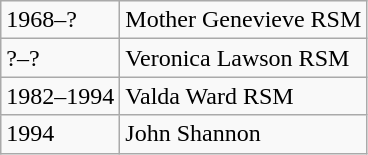<table class="wikitable">
<tr>
<td>1968–?</td>
<td>Mother Genevieve RSM</td>
</tr>
<tr>
<td>?–?</td>
<td>Veronica Lawson RSM</td>
</tr>
<tr>
<td>1982–1994</td>
<td>Valda Ward RSM</td>
</tr>
<tr>
<td>1994</td>
<td>John Shannon</td>
</tr>
</table>
